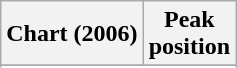<table class="wikitable sortable plainrowheaders" style="text-align:center">
<tr>
<th scope="col">Chart (2006)</th>
<th scope="col">Peak<br>position</th>
</tr>
<tr>
</tr>
<tr>
</tr>
<tr>
</tr>
<tr>
</tr>
<tr>
</tr>
<tr>
</tr>
</table>
